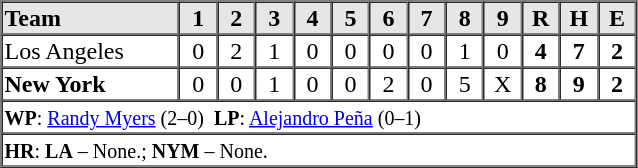<table border=1 cellspacing=0 width=425 style="margin-left:3em;">
<tr style="text-align:center; background-color:#e6e6e6;">
<th align=left width=28%>Team</th>
<th width=6%>1</th>
<th width=6%>2</th>
<th width=6%>3</th>
<th width=6%>4</th>
<th width=6%>5</th>
<th width=6%>6</th>
<th width=6%>7</th>
<th width=6%>8</th>
<th width=6%>9</th>
<th width=6%>R</th>
<th width=6%>H</th>
<th width=6%>E</th>
</tr>
<tr style="text-align:center;">
<td align=left>Los Angeles</td>
<td>0</td>
<td>2</td>
<td>1</td>
<td>0</td>
<td>0</td>
<td>0</td>
<td>0</td>
<td>1</td>
<td>0</td>
<td><strong>4</strong></td>
<td><strong>7</strong></td>
<td><strong>2</strong></td>
</tr>
<tr style="text-align:center;">
<td align=left><strong>New York</strong></td>
<td>0</td>
<td>0</td>
<td>1</td>
<td>0</td>
<td>0</td>
<td>2</td>
<td>0</td>
<td>5</td>
<td>X</td>
<td><strong>8</strong></td>
<td><strong>9</strong></td>
<td><strong>2</strong></td>
</tr>
<tr style="text-align:left;">
<td colspan=13><small><strong>WP</strong>: <a href='#'>Randy Myers</a> (2–0)  <strong>LP</strong>: <a href='#'>Alejandro Peña</a> (0–1)</small></td>
</tr>
<tr style="text-align:left;">
<td colspan=13><small><strong>HR</strong>: <strong>LA</strong> – None.; <strong>NYM</strong> – None.</small></td>
</tr>
</table>
